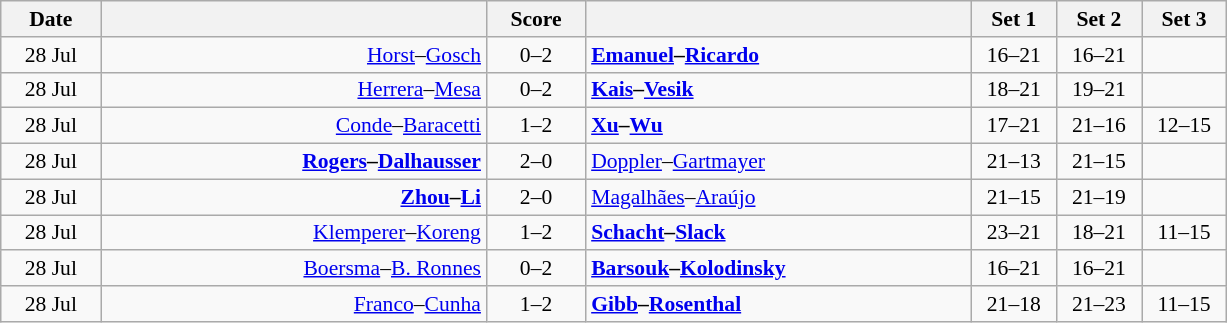<table class="wikitable" style="text-align: center; font-size:90% ">
<tr>
<th width="60">Date</th>
<th align="right" width="250"></th>
<th width="60">Score</th>
<th align="left" width="250"></th>
<th width="50">Set 1</th>
<th width="50">Set 2</th>
<th width="50">Set 3</th>
</tr>
<tr>
<td>28 Jul</td>
<td align=right><a href='#'>Horst</a>–<a href='#'>Gosch</a> </td>
<td align=center>0–2</td>
<td align=left><strong> <a href='#'>Emanuel</a>–<a href='#'>Ricardo</a></strong></td>
<td>16–21</td>
<td>16–21</td>
<td></td>
</tr>
<tr>
<td>28 Jul</td>
<td align=right><a href='#'>Herrera</a>–<a href='#'>Mesa</a> </td>
<td align=center>0–2</td>
<td align=left><strong> <a href='#'>Kais</a>–<a href='#'>Vesik</a></strong></td>
<td>18–21</td>
<td>19–21</td>
<td></td>
</tr>
<tr>
<td>28 Jul</td>
<td align=right><a href='#'>Conde</a>–<a href='#'>Baracetti</a> </td>
<td align=center>1–2</td>
<td align=left><strong> <a href='#'>Xu</a>–<a href='#'>Wu</a></strong></td>
<td>17–21</td>
<td>21–16</td>
<td>12–15</td>
</tr>
<tr>
<td>28 Jul</td>
<td align=right><strong><a href='#'>Rogers</a>–<a href='#'>Dalhausser</a> </strong></td>
<td align=center>2–0</td>
<td align=left> <a href='#'>Doppler</a>–<a href='#'>Gartmayer</a></td>
<td>21–13</td>
<td>21–15</td>
<td></td>
</tr>
<tr>
<td>28 Jul</td>
<td align=right><strong><a href='#'>Zhou</a>–<a href='#'>Li</a> </strong></td>
<td align=center>2–0</td>
<td align=left> <a href='#'>Magalhães</a>–<a href='#'>Araújo</a></td>
<td>21–15</td>
<td>21–19</td>
<td></td>
</tr>
<tr>
<td>28 Jul</td>
<td align=right><a href='#'>Klemperer</a>–<a href='#'>Koreng</a> </td>
<td align=center>1–2</td>
<td align=left><strong> <a href='#'>Schacht</a>–<a href='#'>Slack</a></strong></td>
<td>23–21</td>
<td>18–21</td>
<td>11–15</td>
</tr>
<tr>
<td>28 Jul</td>
<td align=right><a href='#'>Boersma</a>–<a href='#'>B. Ronnes</a> </td>
<td align=center>0–2</td>
<td align=left><strong> <a href='#'>Barsouk</a>–<a href='#'>Kolodinsky</a></strong></td>
<td>16–21</td>
<td>16–21</td>
<td></td>
</tr>
<tr>
<td>28 Jul</td>
<td align=right><a href='#'>Franco</a>–<a href='#'>Cunha</a> </td>
<td align=center>1–2</td>
<td align=left><strong> <a href='#'>Gibb</a>–<a href='#'>Rosenthal</a></strong></td>
<td>21–18</td>
<td>21–23</td>
<td>11–15</td>
</tr>
</table>
